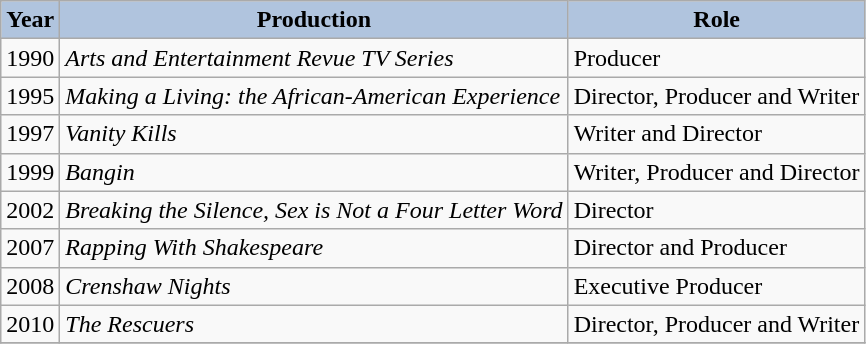<table class="wikitable">
<tr>
<th style="background:#B0C4DE;">Year</th>
<th style="background:#B0C4DE;">Production</th>
<th style="background:#B0C4DE;">Role</th>
</tr>
<tr>
<td>1990</td>
<td><em>Arts and Entertainment Revue TV Series</em></td>
<td>Producer</td>
</tr>
<tr>
<td>1995</td>
<td><em>Making a Living: the African-American Experience</em></td>
<td>Director, Producer and Writer</td>
</tr>
<tr>
<td>1997</td>
<td><em>Vanity Kills</em></td>
<td>Writer and Director</td>
</tr>
<tr>
<td>1999</td>
<td><em>Bangin</em></td>
<td>Writer, Producer and Director</td>
</tr>
<tr>
<td>2002</td>
<td><em>Breaking the Silence, Sex is Not a Four Letter Word</em></td>
<td>Director</td>
</tr>
<tr>
<td>2007</td>
<td><em>Rapping With Shakespeare</em></td>
<td>Director and Producer</td>
</tr>
<tr>
<td>2008</td>
<td><em>Crenshaw Nights</em></td>
<td>Executive Producer</td>
</tr>
<tr>
<td>2010</td>
<td><em>The Rescuers</em></td>
<td>Director, Producer and Writer</td>
</tr>
<tr>
</tr>
</table>
